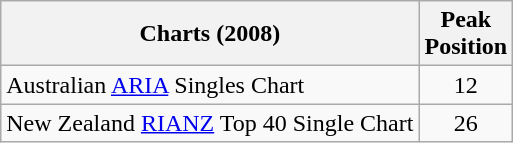<table class="wikitable">
<tr>
<th>Charts (2008)</th>
<th>Peak<br>Position</th>
</tr>
<tr>
<td>Australian <a href='#'>ARIA</a> Singles Chart</td>
<td style="text-align:center;">12</td>
</tr>
<tr>
<td>New Zealand <a href='#'>RIANZ</a> Top 40 Single Chart</td>
<td style="text-align:center;">26</td>
</tr>
</table>
